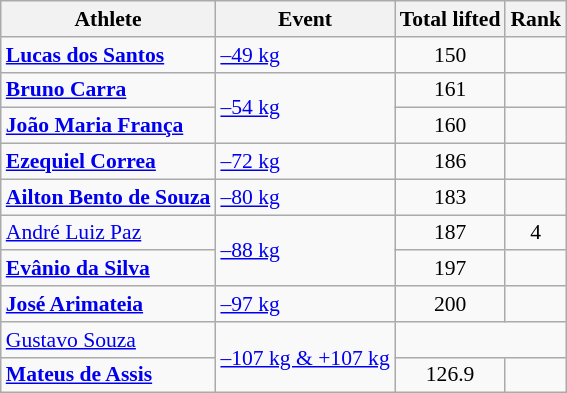<table class="wikitable" style="font-size:90%">
<tr>
<th>Athlete</th>
<th>Event</th>
<th>Total lifted</th>
<th>Rank</th>
</tr>
<tr align=center>
<td align=left><strong><a href='#'>Lucas dos Santos</a></strong></td>
<td align=left><a href='#'>–49 kg</a></td>
<td>150</td>
<td></td>
</tr>
<tr align=center>
<td align=left><strong><a href='#'>Bruno Carra</a></strong></td>
<td align=left rowspan=2><a href='#'>–54 kg</a></td>
<td>161</td>
<td></td>
</tr>
<tr align=center>
<td align=left><strong><a href='#'>João Maria França</a></strong></td>
<td>160</td>
<td></td>
</tr>
<tr align=center>
<td align=left><strong><a href='#'>Ezequiel Correa</a></strong></td>
<td align=left><a href='#'>–72 kg</a></td>
<td>186</td>
<td></td>
</tr>
<tr align=center>
<td align=left><strong><a href='#'>Ailton Bento de Souza</a></strong></td>
<td align=left><a href='#'>–80 kg</a></td>
<td>183</td>
<td></td>
</tr>
<tr align=center>
<td align=left><a href='#'>André Luiz Paz</a></td>
<td align=left rowspan=2><a href='#'>–88 kg</a></td>
<td>187</td>
<td>4</td>
</tr>
<tr align=center>
<td align=left><strong><a href='#'>Evânio da Silva</a></strong></td>
<td>197</td>
<td></td>
</tr>
<tr align=center>
<td align=left><strong><a href='#'>José Arimateia</a></strong></td>
<td align=left><a href='#'>–97 kg</a></td>
<td>200</td>
<td></td>
</tr>
<tr align=center>
<td align=left><a href='#'>Gustavo Souza</a></td>
<td align=left rowspan=2><a href='#'>–107 kg & +107 kg</a></td>
<td colspan=2></td>
</tr>
<tr align=center>
<td align=left><strong><a href='#'>Mateus de Assis</a></strong></td>
<td>126.9</td>
<td></td>
</tr>
</table>
